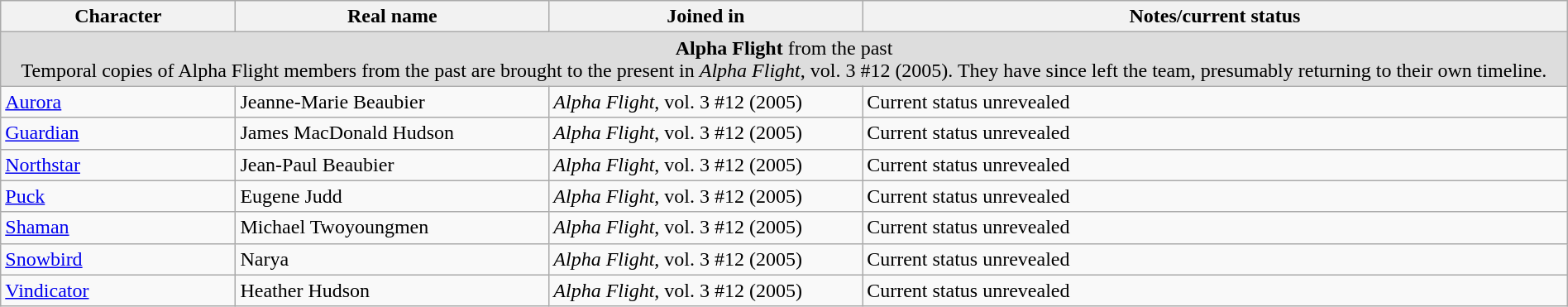<table class="wikitable" width=100%>
<tr>
<th width=15%>Character</th>
<th width=20%>Real name</th>
<th width=20%>Joined in</th>
<th width=45%>Notes/current status</th>
</tr>
<tr bgcolor="#DDDDDD">
<td colspan=4 align=center><strong>Alpha Flight</strong> from the past<br>Temporal copies of Alpha Flight members from the past are brought to the present in <em>Alpha Flight</em>, vol. 3 #12 (2005). They have since left the team, presumably returning to their own timeline.</td>
</tr>
<tr>
<td><a href='#'>Aurora</a></td>
<td>Jeanne-Marie Beaubier</td>
<td><em>Alpha Flight</em>, vol. 3 #12 (2005)</td>
<td>Current status unrevealed</td>
</tr>
<tr>
<td><a href='#'>Guardian</a></td>
<td>James MacDonald Hudson</td>
<td><em>Alpha Flight</em>, vol. 3 #12 (2005)</td>
<td>Current status unrevealed</td>
</tr>
<tr>
<td><a href='#'>Northstar</a></td>
<td>Jean-Paul Beaubier</td>
<td><em>Alpha Flight</em>, vol. 3 #12 (2005)</td>
<td>Current status unrevealed</td>
</tr>
<tr>
<td><a href='#'>Puck</a></td>
<td>Eugene Judd</td>
<td><em>Alpha Flight</em>, vol. 3 #12 (2005)</td>
<td>Current status unrevealed</td>
</tr>
<tr>
<td><a href='#'>Shaman</a></td>
<td>Michael Twoyoungmen</td>
<td><em>Alpha Flight</em>, vol. 3 #12 (2005)</td>
<td>Current status unrevealed</td>
</tr>
<tr>
<td><a href='#'>Snowbird</a></td>
<td>Narya</td>
<td><em>Alpha Flight</em>, vol. 3 #12 (2005)</td>
<td>Current status unrevealed</td>
</tr>
<tr>
<td><a href='#'>Vindicator</a></td>
<td>Heather Hudson</td>
<td><em>Alpha Flight</em>, vol. 3 #12 (2005)</td>
<td>Current status unrevealed</td>
</tr>
</table>
